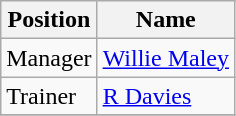<table class="wikitable">
<tr>
<th>Position</th>
<th>Name</th>
</tr>
<tr>
<td>Manager</td>
<td><a href='#'>Willie Maley</a></td>
</tr>
<tr>
<td>Trainer</td>
<td><a href='#'>R Davies</a></td>
</tr>
<tr>
</tr>
</table>
